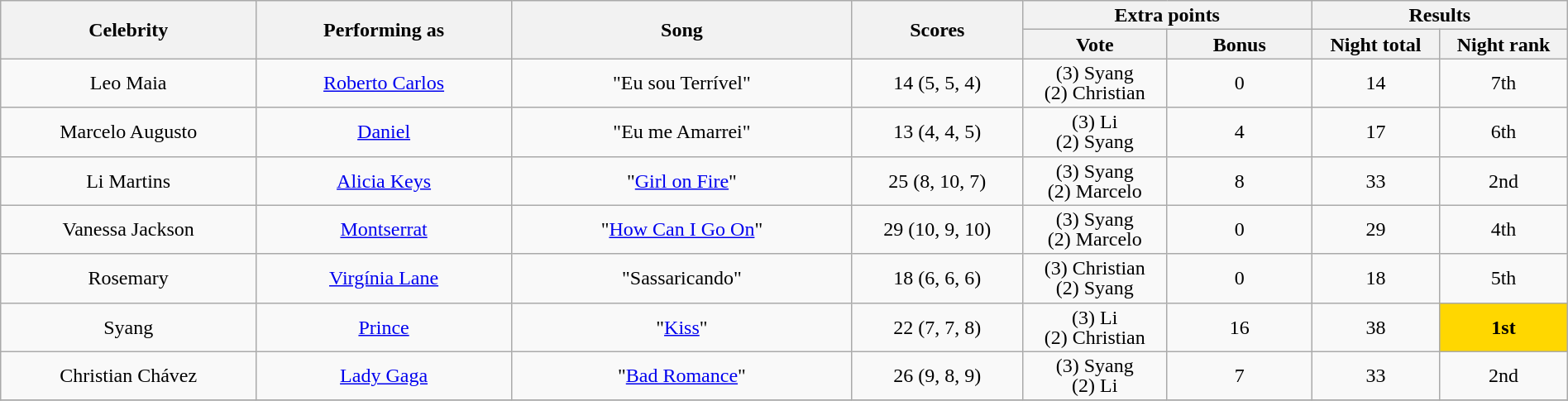<table class="wikitable" style="font-size:100%; line-height:16px; text-align:center" width="100%">
<tr>
<th rowspan="2" style="width:15.0%;">Celebrity</th>
<th rowspan="2" style="width:15.0%;">Performing as</th>
<th rowspan="2" style="width:20.0%;">Song</th>
<th rowspan="2" style="width:10.0%;">Scores</th>
<th colspan="2">Extra points</th>
<th colspan="2">Results</th>
</tr>
<tr>
<th style="width:08.5%;">Vote</th>
<th style="width:08.5%;">Bonus</th>
<th style="width:07.5%;">Night total</th>
<th style="width:07.5%;">Night rank</th>
</tr>
<tr>
<td>Leo Maia</td>
<td><a href='#'>Roberto Carlos</a></td>
<td>"Eu sou Terrível"</td>
<td>14 (5, 5, 4)</td>
<td>(3) Syang<br>(2) Christian</td>
<td>0</td>
<td>14</td>
<td>7th</td>
</tr>
<tr>
<td>Marcelo Augusto</td>
<td><a href='#'>Daniel</a></td>
<td>"Eu me Amarrei"</td>
<td>13 (4, 4, 5)</td>
<td>(3) Li<br>(2) Syang</td>
<td>4</td>
<td>17</td>
<td>6th</td>
</tr>
<tr>
<td>Li Martins</td>
<td><a href='#'>Alicia Keys</a></td>
<td>"<a href='#'>Girl on Fire</a>"</td>
<td>25 (8, 10, 7)</td>
<td>(3) Syang<br>(2) Marcelo</td>
<td>8</td>
<td>33</td>
<td>2nd</td>
</tr>
<tr>
<td>Vanessa Jackson</td>
<td><a href='#'>Montserrat</a></td>
<td>"<a href='#'>How Can I Go On</a>"</td>
<td>29 (10, 9, 10)</td>
<td>(3) Syang<br>(2) Marcelo</td>
<td>0</td>
<td>29</td>
<td>4th</td>
</tr>
<tr>
<td>Rosemary</td>
<td><a href='#'>Virgínia Lane</a></td>
<td>"Sassaricando"</td>
<td>18 (6, 6, 6)</td>
<td>(3) Christian<br>(2) Syang</td>
<td>0</td>
<td>18</td>
<td>5th</td>
</tr>
<tr>
<td>Syang</td>
<td><a href='#'>Prince</a></td>
<td>"<a href='#'>Kiss</a>"</td>
<td>22 (7, 7, 8)</td>
<td>(3) Li<br>(2) Christian</td>
<td>16</td>
<td>38</td>
<td bgcolor="FFD700"><strong>1st</strong></td>
</tr>
<tr>
<td>Christian Chávez</td>
<td><a href='#'>Lady Gaga</a></td>
<td>"<a href='#'>Bad Romance</a>"</td>
<td>26 (9, 8, 9)</td>
<td>(3) Syang<br>(2) Li</td>
<td>7</td>
<td>33</td>
<td>2nd</td>
</tr>
<tr>
</tr>
</table>
